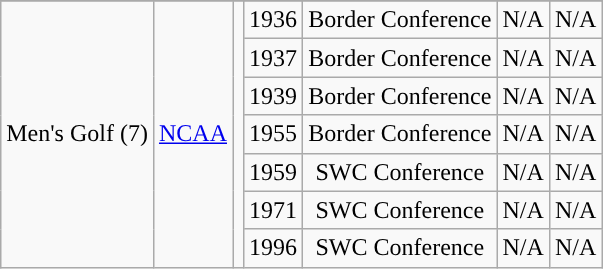<table class="wikitable">
<tr align="center">
</tr>
<tr align="center">
<td rowspan="9">Men's Golf (7)</td>
<td rowspan="9"><a href='#'>NCAA</a></td>
<td rowspan="9"></td>
</tr>
<tr align="center">
<td>1936</td>
<td>Border Conference</td>
<td>N/A</td>
<td>N/A</td>
</tr>
<tr align="center">
<td>1937</td>
<td>Border Conference</td>
<td>N/A</td>
<td>N/A</td>
</tr>
<tr align="center">
<td>1939</td>
<td>Border Conference</td>
<td>N/A</td>
<td>N/A</td>
</tr>
<tr align="center">
<td>1955</td>
<td>Border Conference</td>
<td>N/A</td>
<td>N/A</td>
</tr>
<tr align="center">
<td>1959</td>
<td>SWC Conference</td>
<td>N/A</td>
<td>N/A</td>
</tr>
<tr align="center">
<td>1971</td>
<td>SWC Conference</td>
<td>N/A</td>
<td>N/A</td>
</tr>
<tr align="center">
<td>1996</td>
<td>SWC Conference</td>
<td>N/A</td>
<td>N/A</td>
</tr>
</table>
